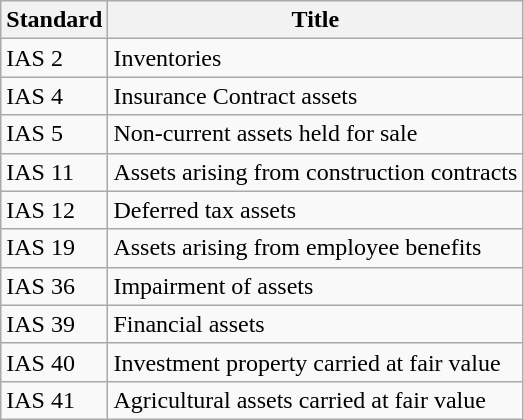<table class="wikitable">
<tr>
<th>Standard</th>
<th>Title</th>
</tr>
<tr>
<td>IAS 2</td>
<td>Inventories</td>
</tr>
<tr>
<td>IAS 4</td>
<td>Insurance Contract assets</td>
</tr>
<tr>
<td>IAS 5</td>
<td>Non-current assets held for sale</td>
</tr>
<tr>
<td>IAS 11</td>
<td>Assets arising from construction contracts</td>
</tr>
<tr>
<td>IAS 12</td>
<td>Deferred tax assets</td>
</tr>
<tr>
<td>IAS 19</td>
<td>Assets arising from employee benefits</td>
</tr>
<tr>
<td>IAS 36</td>
<td>Impairment of assets</td>
</tr>
<tr>
<td>IAS 39</td>
<td>Financial assets</td>
</tr>
<tr>
<td>IAS 40</td>
<td>Investment property carried at fair value</td>
</tr>
<tr>
<td>IAS 41</td>
<td>Agricultural assets carried at fair value</td>
</tr>
</table>
